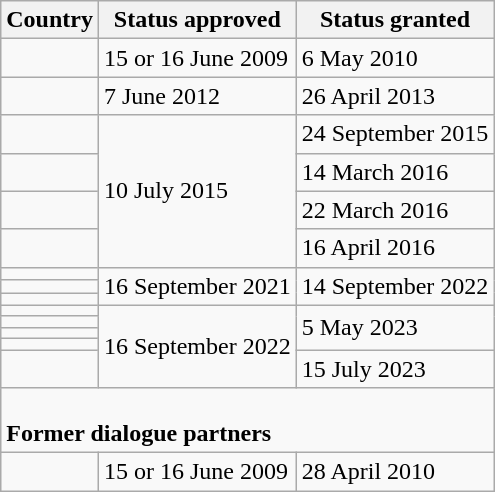<table class=wikitable>
<tr>
<th>Country</th>
<th>Status approved</th>
<th>Status granted</th>
</tr>
<tr>
<td></td>
<td>15 or 16 June 2009</td>
<td>6 May 2010</td>
</tr>
<tr>
<td></td>
<td>7 June 2012</td>
<td>26 April 2013</td>
</tr>
<tr>
<td></td>
<td rowspan=4>10 July 2015</td>
<td>24 September 2015</td>
</tr>
<tr>
<td></td>
<td>14 March 2016</td>
</tr>
<tr>
<td></td>
<td>22 March 2016</td>
</tr>
<tr>
<td></td>
<td>16 April 2016</td>
</tr>
<tr>
<td></td>
<td rowspan=3>16 September 2021</td>
<td rowspan=3>14 September 2022</td>
</tr>
<tr>
<td></td>
</tr>
<tr>
<td></td>
</tr>
<tr>
<td></td>
<td rowspan=5>16 September 2022</td>
<td rowspan="4">5 May 2023</td>
</tr>
<tr>
<td></td>
</tr>
<tr>
<td></td>
</tr>
<tr>
<td></td>
</tr>
<tr>
<td></td>
<td>15 July 2023<br></td>
</tr>
<tr>
<td colspan=3><br><strong>Former dialogue partners</strong></td>
</tr>
<tr>
<td></td>
<td>15 or 16 June 2009</td>
<td>28 April 2010</td>
</tr>
</table>
